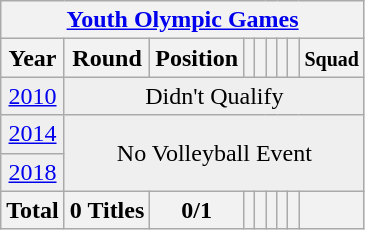<table class="wikitable" style="text-align: center;">
<tr>
<th colspan=9><a href='#'>Youth Olympic Games</a></th>
</tr>
<tr>
<th>Year</th>
<th>Round</th>
<th>Position</th>
<th></th>
<th></th>
<th></th>
<th></th>
<th></th>
<th><small>Squad</small></th>
</tr>
<tr bgcolor="efefef">
<td> <a href='#'>2010</a></td>
<td colspan=9>Didn't Qualify</td>
</tr>
<tr bgcolor="efefef">
<td> <a href='#'>2014</a></td>
<td colspan=9 rowspan=2 align=center>No Volleyball Event</td>
</tr>
<tr bgcolor="efefef">
<td> <a href='#'>2018</a></td>
</tr>
<tr>
<th>Total</th>
<th>0 Titles</th>
<th>0/1</th>
<th></th>
<th></th>
<th></th>
<th></th>
<th></th>
<th></th>
</tr>
</table>
